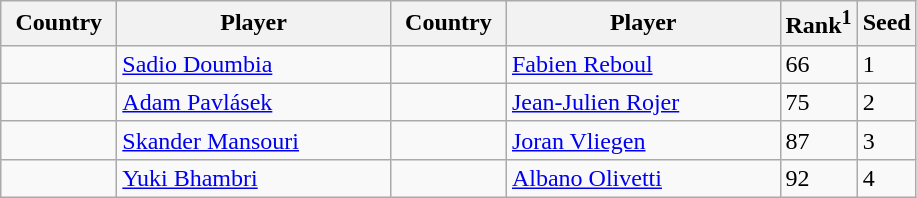<table class="sortable wikitable">
<tr>
<th width="70">Country</th>
<th width="175">Player</th>
<th width="70">Country</th>
<th width="175">Player</th>
<th>Rank<sup>1</sup></th>
<th>Seed</th>
</tr>
<tr>
<td></td>
<td><a href='#'>Sadio Doumbia</a></td>
<td></td>
<td><a href='#'>Fabien Reboul</a></td>
<td>66</td>
<td>1</td>
</tr>
<tr>
<td></td>
<td><a href='#'>Adam Pavlásek</a></td>
<td></td>
<td><a href='#'>Jean-Julien Rojer</a></td>
<td>75</td>
<td>2</td>
</tr>
<tr>
<td></td>
<td><a href='#'>Skander Mansouri</a></td>
<td></td>
<td><a href='#'>Joran Vliegen</a></td>
<td>87</td>
<td>3</td>
</tr>
<tr>
<td></td>
<td><a href='#'>Yuki Bhambri</a></td>
<td></td>
<td><a href='#'>Albano Olivetti</a></td>
<td>92</td>
<td>4</td>
</tr>
</table>
